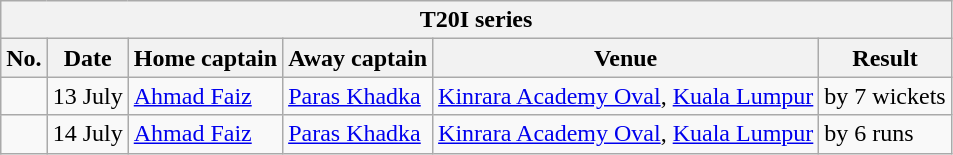<table class="wikitable">
<tr>
<th colspan="8">T20I series</th>
</tr>
<tr>
<th>No.</th>
<th>Date</th>
<th>Home captain</th>
<th>Away captain</th>
<th>Venue</th>
<th>Result</th>
</tr>
<tr>
<td></td>
<td>13 July</td>
<td><a href='#'>Ahmad Faiz</a></td>
<td><a href='#'>Paras Khadka</a></td>
<td><a href='#'>Kinrara Academy Oval</a>, <a href='#'>Kuala Lumpur</a></td>
<td> by 7 wickets</td>
</tr>
<tr>
<td></td>
<td>14 July</td>
<td><a href='#'>Ahmad Faiz</a></td>
<td><a href='#'>Paras Khadka</a></td>
<td><a href='#'>Kinrara Academy Oval</a>, <a href='#'>Kuala Lumpur</a></td>
<td> by 6 runs</td>
</tr>
</table>
